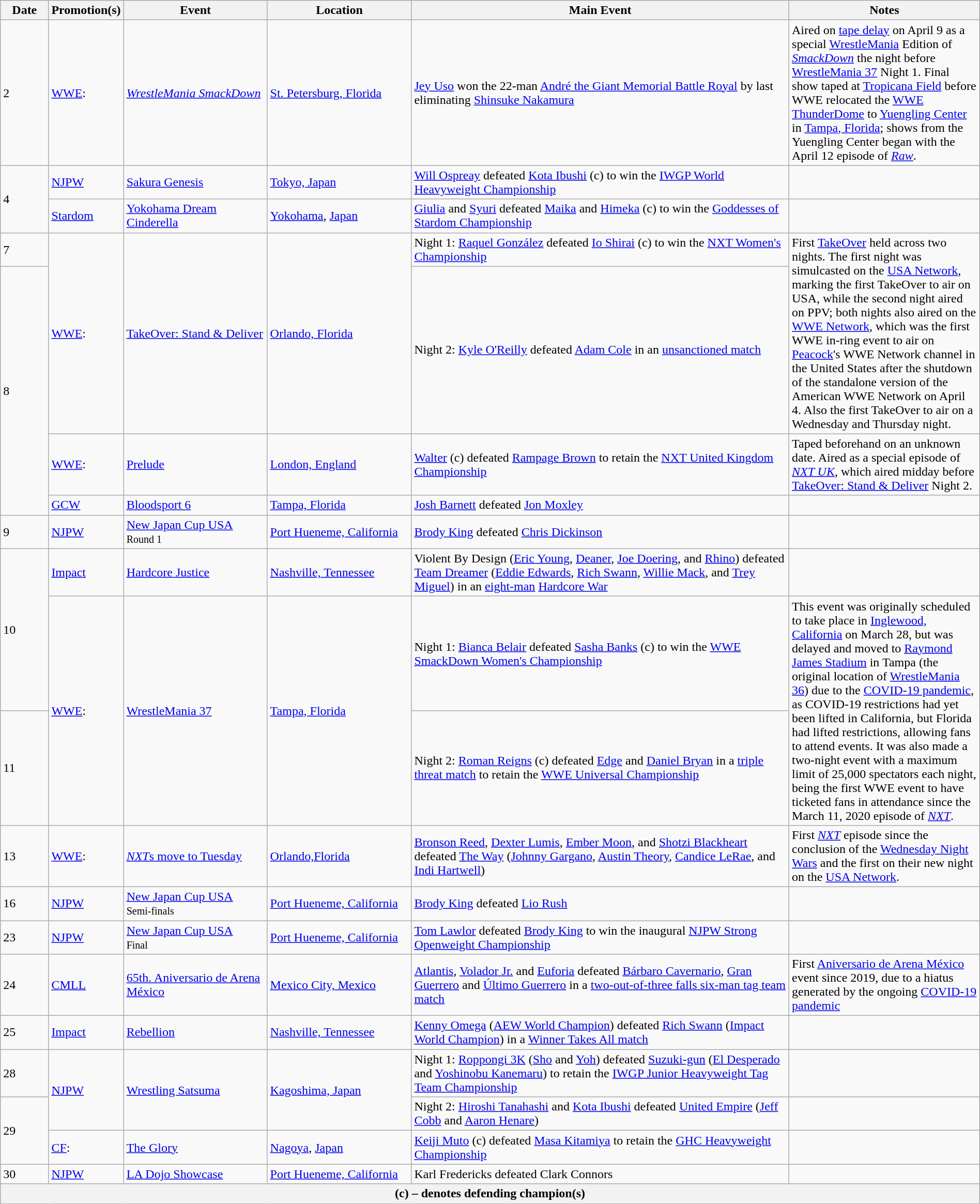<table class="wikitable" style="width:100%;">
<tr>
<th style="width:5%;">Date</th>
<th style="width:5%;">Promotion(s)</th>
<th style="width:15%;">Event</th>
<th style="width:15%;">Location</th>
<th style="width:40%;">Main Event</th>
<th style="width:20%;">Notes</th>
</tr>
<tr>
<td>2</td>
<td><a href='#'>WWE</a>:</td>
<td><em><a href='#'>WrestleMania SmackDown</a></em></td>
<td><a href='#'>St. Petersburg, Florida</a></td>
<td><a href='#'>Jey Uso</a> won the 22-man <a href='#'>André the Giant Memorial Battle Royal</a> by last eliminating <a href='#'>Shinsuke Nakamura</a></td>
<td>Aired on <a href='#'>tape delay</a> on April 9 as a special <a href='#'>WrestleMania</a> Edition of <em><a href='#'>SmackDown</a></em> the night before <a href='#'>WrestleMania 37</a> Night 1. Final show taped at <a href='#'>Tropicana Field</a> before WWE relocated the <a href='#'>WWE ThunderDome</a> to <a href='#'>Yuengling Center</a> in <a href='#'>Tampa, Florida</a>; shows from the Yuengling Center began with the April 12 episode of <em><a href='#'>Raw</a></em>.</td>
</tr>
<tr>
<td rowspan=2>4</td>
<td><a href='#'>NJPW</a></td>
<td><a href='#'>Sakura Genesis</a></td>
<td><a href='#'>Tokyo, Japan</a></td>
<td><a href='#'>Will Ospreay</a> defeated <a href='#'>Kota Ibushi</a> (c) to win the <a href='#'>IWGP World Heavyweight Championship</a></td>
<td></td>
</tr>
<tr>
<td><a href='#'>Stardom</a></td>
<td><a href='#'>Yokohama Dream Cinderella</a></td>
<td><a href='#'>Yokohama</a>, <a href='#'>Japan</a></td>
<td><a href='#'>Giulia</a> and <a href='#'>Syuri</a> defeated <a href='#'>Maika</a> and <a href='#'>Himeka</a> (c) to win the <a href='#'>Goddesses of Stardom Championship</a></td>
<td></td>
</tr>
<tr>
<td>7</td>
<td rowspan=2><a href='#'>WWE</a>:</td>
<td rowspan=2><a href='#'>TakeOver: Stand & Deliver</a></td>
<td rowspan=2><a href='#'>Orlando, Florida</a></td>
<td>Night 1: <a href='#'>Raquel González</a> defeated <a href='#'>Io Shirai</a> (c) to win the <a href='#'>NXT Women's Championship</a></td>
<td rowspan=2>First <a href='#'>TakeOver</a> held across two nights. The first night was simulcasted on the <a href='#'>USA Network</a>, marking the first TakeOver to air on USA, while the second night aired on PPV; both nights also aired on the <a href='#'>WWE Network</a>, which was the first WWE in-ring event to air on <a href='#'>Peacock</a>'s WWE Network channel in the United States after the shutdown of the standalone version of the American WWE Network on April 4. Also the first TakeOver to air on a Wednesday and Thursday night.</td>
</tr>
<tr>
<td rowspan=3>8</td>
<td>Night 2: <a href='#'>Kyle O'Reilly</a> defeated <a href='#'>Adam Cole</a> in an <a href='#'>unsanctioned match</a></td>
</tr>
<tr>
<td><a href='#'>WWE</a>:</td>
<td><a href='#'>Prelude</a></td>
<td><a href='#'>London, England</a></td>
<td><a href='#'>Walter</a> (c) defeated <a href='#'>Rampage Brown</a> to retain the <a href='#'>NXT United Kingdom Championship</a></td>
<td>Taped beforehand on an unknown date. Aired as a special episode of <em><a href='#'>NXT UK</a></em>, which aired midday before <a href='#'>TakeOver: Stand & Deliver</a> Night 2.</td>
</tr>
<tr>
<td><a href='#'>GCW</a></td>
<td><a href='#'>Bloodsport 6</a></td>
<td><a href='#'>Tampa, Florida</a></td>
<td><a href='#'>Josh Barnett</a> defeated <a href='#'>Jon Moxley</a></td>
<td></td>
</tr>
<tr>
<td>9</td>
<td><a href='#'>NJPW</a></td>
<td><a href='#'>New Japan Cup USA</a><br><small>Round 1</small></td>
<td><a href='#'>Port Hueneme, California</a></td>
<td><a href='#'>Brody King</a> defeated <a href='#'>Chris Dickinson</a></td>
<td></td>
</tr>
<tr>
<td rowspan=2>10</td>
<td><a href='#'>Impact</a></td>
<td><a href='#'>Hardcore Justice</a></td>
<td><a href='#'>Nashville, Tennessee</a></td>
<td>Violent By Design (<a href='#'>Eric Young</a>, <a href='#'>Deaner</a>, <a href='#'>Joe Doering</a>, and <a href='#'>Rhino</a>) defeated <a href='#'>Team Dreamer</a> (<a href='#'>Eddie Edwards</a>, <a href='#'>Rich Swann</a>, <a href='#'>Willie Mack</a>, and <a href='#'>Trey Miguel</a>) in an <a href='#'>eight-man</a> <a href='#'>Hardcore War</a></td>
<td></td>
</tr>
<tr>
<td rowspan=2><a href='#'>WWE</a>:</td>
<td rowspan=2><a href='#'>WrestleMania 37</a></td>
<td rowspan=2><a href='#'>Tampa, Florida</a></td>
<td>Night 1: <a href='#'>Bianca Belair</a> defeated <a href='#'>Sasha Banks</a> (c) to win the <a href='#'>WWE SmackDown Women's Championship</a></td>
<td rowspan=2>This event was originally scheduled to take place in <a href='#'>Inglewood, California</a> on March 28, but was delayed and moved to <a href='#'>Raymond James Stadium</a> in Tampa (the original location of <a href='#'>WrestleMania 36</a>) due to the <a href='#'>COVID-19 pandemic</a>, as COVID-19 restrictions had yet been lifted in California, but Florida had lifted restrictions, allowing fans to attend events. It was also made a two-night event with a maximum limit of 25,000 spectators each night, being the first WWE event to have ticketed fans in attendance since the March 11, 2020 episode of <em><a href='#'>NXT</a></em>.</td>
</tr>
<tr>
<td>11</td>
<td>Night 2: <a href='#'>Roman Reigns</a> (c) defeated <a href='#'>Edge</a> and <a href='#'>Daniel Bryan</a> in a <a href='#'>triple threat match</a> to retain the <a href='#'>WWE Universal Championship</a></td>
</tr>
<tr>
<td>13</td>
<td><a href='#'>WWE</a>:</td>
<td><a href='#'><em>NXT</em>s move to Tuesday</a></td>
<td><a href='#'>Orlando,Florida</a></td>
<td><a href='#'>Bronson Reed</a>, <a href='#'>Dexter Lumis</a>, <a href='#'>Ember Moon</a>, and <a href='#'>Shotzi Blackheart</a> defeated <a href='#'>The Way</a> (<a href='#'>Johnny Gargano</a>, <a href='#'>Austin Theory</a>, <a href='#'>Candice LeRae</a>, and <a href='#'>Indi Hartwell</a>)</td>
<td>First <em><a href='#'>NXT</a></em> episode since the conclusion of the <a href='#'>Wednesday Night Wars</a> and the first on their new night on the <a href='#'>USA Network</a>.</td>
</tr>
<tr>
<td>16</td>
<td><a href='#'>NJPW</a></td>
<td><a href='#'>New Japan Cup USA</a><br><small>Semi-finals</small></td>
<td><a href='#'>Port Hueneme, California</a></td>
<td><a href='#'>Brody King</a> defeated <a href='#'>Lio Rush</a></td>
<td></td>
</tr>
<tr>
<td>23</td>
<td><a href='#'>NJPW</a></td>
<td><a href='#'>New Japan Cup USA</a><br><small>Final</small></td>
<td><a href='#'>Port Hueneme, California</a></td>
<td><a href='#'>Tom Lawlor</a> defeated <a href='#'>Brody King</a> to win the inaugural <a href='#'>NJPW Strong Openweight Championship</a></td>
<td></td>
</tr>
<tr>
<td>24</td>
<td><a href='#'>CMLL</a></td>
<td><a href='#'>65th. Aniversario de Arena México</a></td>
<td><a href='#'>Mexico City, Mexico</a></td>
<td><a href='#'>Atlantis</a>, <a href='#'>Volador Jr.</a> and <a href='#'>Euforia</a> defeated <a href='#'>Bárbaro Cavernario</a>, <a href='#'>Gran Guerrero</a> and <a href='#'>Último Guerrero</a> in a <a href='#'>two-out-of-three falls six-man tag team match</a></td>
<td>First <a href='#'>Aniversario de Arena México</a> event since 2019, due to a hiatus generated by the ongoing <a href='#'>COVID-19 pandemic</a></td>
</tr>
<tr>
<td>25</td>
<td><a href='#'>Impact</a></td>
<td><a href='#'>Rebellion</a></td>
<td><a href='#'>Nashville, Tennessee</a></td>
<td><a href='#'>Kenny Omega</a> (<a href='#'>AEW World Champion</a>) defeated <a href='#'>Rich Swann</a> (<a href='#'>Impact World Champion</a>) in a <a href='#'>Winner Takes All match</a></td>
<td></td>
</tr>
<tr>
<td>28</td>
<td rowspan=2><a href='#'>NJPW</a></td>
<td rowspan=2><a href='#'>Wrestling Satsuma</a></td>
<td rowspan=2><a href='#'>Kagoshima, Japan</a></td>
<td>Night 1: <a href='#'>Roppongi 3K</a> (<a href='#'>Sho</a> and <a href='#'>Yoh</a>) defeated <a href='#'>Suzuki-gun</a> (<a href='#'>El Desperado</a> and <a href='#'>Yoshinobu Kanemaru</a>) to retain the <a href='#'>IWGP Junior Heavyweight Tag Team Championship</a></td>
<td></td>
</tr>
<tr>
<td rowspan=2>29</td>
<td>Night 2: <a href='#'>Hiroshi Tanahashi</a> and <a href='#'>Kota Ibushi</a> defeated <a href='#'>United Empire</a> (<a href='#'>Jeff Cobb</a> and <a href='#'>Aaron Henare</a>)</td>
<td></td>
</tr>
<tr>
<td><a href='#'>CF</a>:</td>
<td><a href='#'>The Glory</a></td>
<td><a href='#'>Nagoya</a>, <a href='#'>Japan</a></td>
<td><a href='#'>Keiji Muto</a> (c) defeated <a href='#'>Masa Kitamiya</a> to retain the <a href='#'>GHC Heavyweight Championship</a></td>
<td></td>
</tr>
<tr>
<td>30</td>
<td><a href='#'>NJPW</a></td>
<td><a href='#'>LA Dojo Showcase</a></td>
<td><a href='#'>Port Hueneme, California</a></td>
<td>Karl Fredericks defeated Clark Connors</td>
<td></td>
</tr>
<tr>
<th colspan="6">(c) – denotes defending champion(s)</th>
</tr>
</table>
